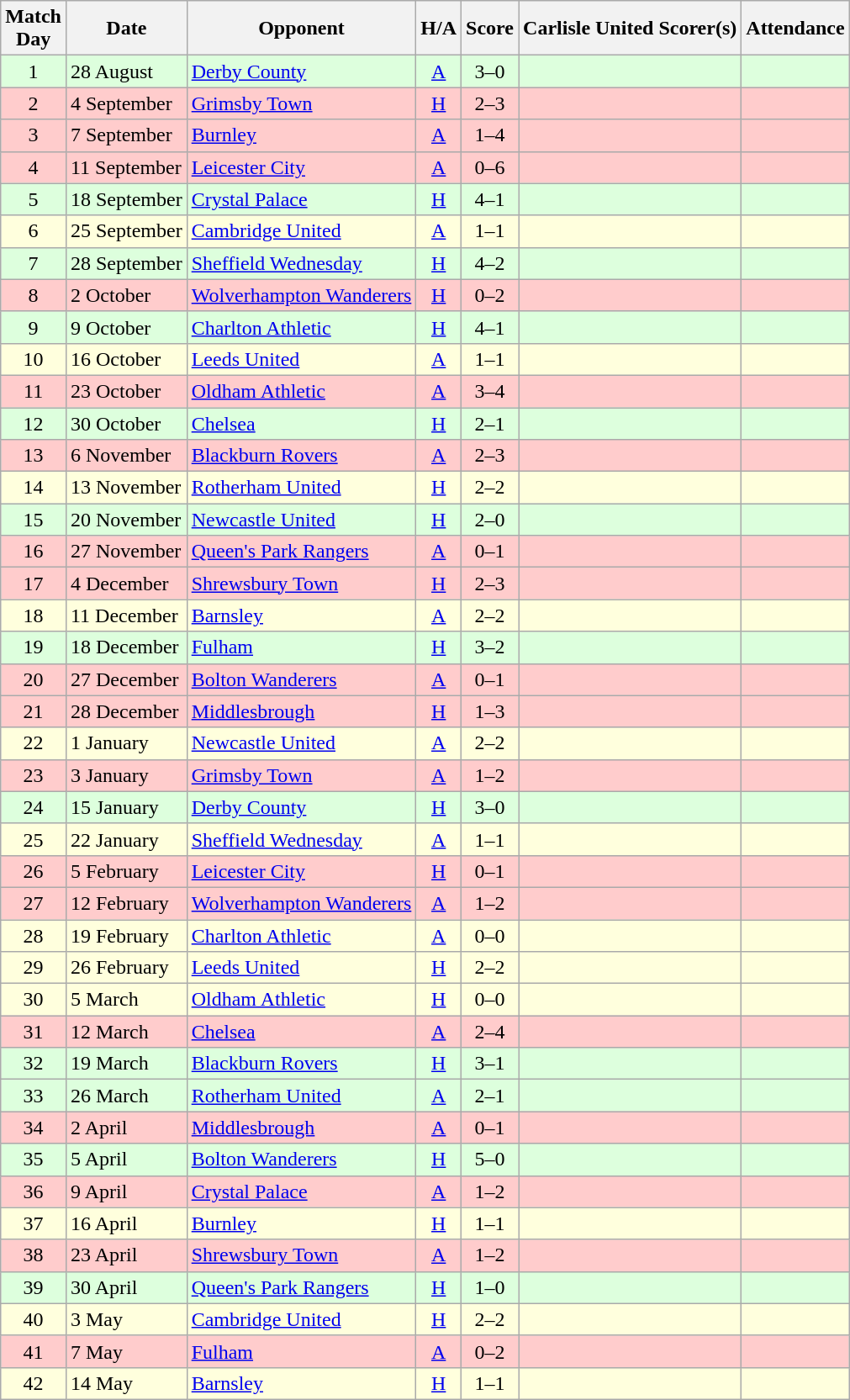<table class="wikitable" style="text-align:center">
<tr>
<th>Match<br> Day</th>
<th>Date</th>
<th>Opponent</th>
<th>H/A</th>
<th>Score</th>
<th>Carlisle United Scorer(s)</th>
<th>Attendance</th>
</tr>
<tr bgcolor=#ddffdd>
<td>1</td>
<td align=left>28 August</td>
<td align=left><a href='#'>Derby County</a></td>
<td><a href='#'>A</a></td>
<td>3–0</td>
<td align=left></td>
<td></td>
</tr>
<tr bgcolor=#FFCCCC>
<td>2</td>
<td align=left>4 September</td>
<td align=left><a href='#'>Grimsby Town</a></td>
<td><a href='#'>H</a></td>
<td>2–3</td>
<td align=left></td>
<td></td>
</tr>
<tr bgcolor=#FFCCCC>
<td>3</td>
<td align=left>7 September</td>
<td align=left><a href='#'>Burnley</a></td>
<td><a href='#'>A</a></td>
<td>1–4</td>
<td align=left></td>
<td></td>
</tr>
<tr bgcolor=#FFCCCC>
<td>4</td>
<td align=left>11 September</td>
<td align=left><a href='#'>Leicester City</a></td>
<td><a href='#'>A</a></td>
<td>0–6</td>
<td align=left></td>
<td></td>
</tr>
<tr bgcolor=#ddffdd>
<td>5</td>
<td align=left>18 September</td>
<td align=left><a href='#'>Crystal Palace</a></td>
<td><a href='#'>H</a></td>
<td>4–1</td>
<td align=left></td>
<td></td>
</tr>
<tr bgcolor=#ffffdd>
<td>6</td>
<td align=left>25 September</td>
<td align=left><a href='#'>Cambridge United</a></td>
<td><a href='#'>A</a></td>
<td>1–1</td>
<td align=left></td>
<td></td>
</tr>
<tr bgcolor=#ddffdd>
<td>7</td>
<td align=left>28 September</td>
<td align=left><a href='#'>Sheffield Wednesday</a></td>
<td><a href='#'>H</a></td>
<td>4–2</td>
<td align=left></td>
<td></td>
</tr>
<tr bgcolor=#FFCCCC>
<td>8</td>
<td align=left>2 October</td>
<td align=left><a href='#'>Wolverhampton Wanderers</a></td>
<td><a href='#'>H</a></td>
<td>0–2</td>
<td align=left></td>
<td></td>
</tr>
<tr bgcolor=#ddffdd>
<td>9</td>
<td align=left>9 October</td>
<td align=left><a href='#'>Charlton Athletic</a></td>
<td><a href='#'>H</a></td>
<td>4–1</td>
<td align=left></td>
<td></td>
</tr>
<tr bgcolor=#ffffdd>
<td>10</td>
<td align=left>16 October</td>
<td align=left><a href='#'>Leeds United</a></td>
<td><a href='#'>A</a></td>
<td>1–1</td>
<td align=left></td>
<td></td>
</tr>
<tr bgcolor=#FFCCCC>
<td>11</td>
<td align=left>23 October</td>
<td align=left><a href='#'>Oldham Athletic</a></td>
<td><a href='#'>A</a></td>
<td>3–4</td>
<td align=left></td>
<td></td>
</tr>
<tr bgcolor=#ddffdd>
<td>12</td>
<td align=left>30 October</td>
<td align=left><a href='#'>Chelsea</a></td>
<td><a href='#'>H</a></td>
<td>2–1</td>
<td align=left></td>
<td></td>
</tr>
<tr bgcolor=#FFCCCC>
<td>13</td>
<td align=left>6 November</td>
<td align=left><a href='#'>Blackburn Rovers</a></td>
<td><a href='#'>A</a></td>
<td>2–3</td>
<td align=left></td>
<td></td>
</tr>
<tr bgcolor=#ffffdd>
<td>14</td>
<td align=left>13 November</td>
<td align=left><a href='#'>Rotherham United</a></td>
<td><a href='#'>H</a></td>
<td>2–2</td>
<td align=left></td>
<td></td>
</tr>
<tr bgcolor=#ddffdd>
<td>15</td>
<td align=left>20 November</td>
<td align=left><a href='#'>Newcastle United</a></td>
<td><a href='#'>H</a></td>
<td>2–0</td>
<td align=left></td>
<td></td>
</tr>
<tr bgcolor=#FFCCCC>
<td>16</td>
<td align=left>27 November</td>
<td align=left><a href='#'>Queen's Park Rangers</a></td>
<td><a href='#'>A</a></td>
<td>0–1</td>
<td align=left></td>
<td></td>
</tr>
<tr bgcolor=#FFCCCC>
<td>17</td>
<td align=left>4 December</td>
<td align=left><a href='#'>Shrewsbury Town</a></td>
<td><a href='#'>H</a></td>
<td>2–3</td>
<td align=left></td>
<td></td>
</tr>
<tr bgcolor=#ffffdd>
<td>18</td>
<td align=left>11 December</td>
<td align=left><a href='#'>Barnsley</a></td>
<td><a href='#'>A</a></td>
<td>2–2</td>
<td align=left></td>
<td></td>
</tr>
<tr bgcolor=#ddffdd>
<td>19</td>
<td align=left>18 December</td>
<td align=left><a href='#'>Fulham</a></td>
<td><a href='#'>H</a></td>
<td>3–2</td>
<td align=left></td>
<td></td>
</tr>
<tr bgcolor=#FFCCCC>
<td>20</td>
<td align=left>27 December</td>
<td align=left><a href='#'>Bolton Wanderers</a></td>
<td><a href='#'>A</a></td>
<td>0–1</td>
<td align=left></td>
<td></td>
</tr>
<tr bgcolor=#FFCCCC>
<td>21</td>
<td align=left>28 December</td>
<td align=left><a href='#'>Middlesbrough</a></td>
<td><a href='#'>H</a></td>
<td>1–3</td>
<td align=left></td>
<td></td>
</tr>
<tr bgcolor=#ffffdd>
<td>22</td>
<td align=left>1 January</td>
<td align=left><a href='#'>Newcastle United</a></td>
<td><a href='#'>A</a></td>
<td>2–2</td>
<td align=left></td>
<td></td>
</tr>
<tr bgcolor=#FFCCCC>
<td>23</td>
<td align=left>3 January</td>
<td align=left><a href='#'>Grimsby Town</a></td>
<td><a href='#'>A</a></td>
<td>1–2</td>
<td align=left></td>
<td></td>
</tr>
<tr bgcolor=#ddffdd>
<td>24</td>
<td align=left>15 January</td>
<td align=left><a href='#'>Derby County</a></td>
<td><a href='#'>H</a></td>
<td>3–0</td>
<td align=left></td>
<td></td>
</tr>
<tr bgcolor=#ffffdd>
<td>25</td>
<td align=left>22 January</td>
<td align=left><a href='#'>Sheffield Wednesday</a></td>
<td><a href='#'>A</a></td>
<td>1–1</td>
<td align=left></td>
<td></td>
</tr>
<tr bgcolor=#FFCCCC>
<td>26</td>
<td align=left>5 February</td>
<td align=left><a href='#'>Leicester City</a></td>
<td><a href='#'>H</a></td>
<td>0–1</td>
<td align=left></td>
<td></td>
</tr>
<tr bgcolor=#FFCCCC>
<td>27</td>
<td align=left>12 February</td>
<td align=left><a href='#'>Wolverhampton Wanderers</a></td>
<td><a href='#'>A</a></td>
<td>1–2</td>
<td align=left></td>
<td></td>
</tr>
<tr bgcolor=#ffffdd>
<td>28</td>
<td align=left>19 February</td>
<td align=left><a href='#'>Charlton Athletic</a></td>
<td><a href='#'>A</a></td>
<td>0–0</td>
<td align=left></td>
<td></td>
</tr>
<tr bgcolor=#ffffdd>
<td>29</td>
<td align=left>26 February</td>
<td align=left><a href='#'>Leeds United</a></td>
<td><a href='#'>H</a></td>
<td>2–2</td>
<td align=left></td>
<td></td>
</tr>
<tr bgcolor=#ffffdd>
<td>30</td>
<td align=left>5 March</td>
<td align=left><a href='#'>Oldham Athletic</a></td>
<td><a href='#'>H</a></td>
<td>0–0</td>
<td align=left></td>
<td></td>
</tr>
<tr bgcolor=#FFCCCC>
<td>31</td>
<td align=left>12 March</td>
<td align=left><a href='#'>Chelsea</a></td>
<td><a href='#'>A</a></td>
<td>2–4</td>
<td align=left></td>
<td></td>
</tr>
<tr bgcolor=#ddffdd>
<td>32</td>
<td align=left>19 March</td>
<td align=left><a href='#'>Blackburn Rovers</a></td>
<td><a href='#'>H</a></td>
<td>3–1</td>
<td align=left></td>
<td></td>
</tr>
<tr bgcolor=#ddffdd>
<td>33</td>
<td align=left>26 March</td>
<td align=left><a href='#'>Rotherham United</a></td>
<td><a href='#'>A</a></td>
<td>2–1</td>
<td align=left></td>
<td></td>
</tr>
<tr bgcolor=#FFCCCC>
<td>34</td>
<td align=left>2 April</td>
<td align=left><a href='#'>Middlesbrough</a></td>
<td><a href='#'>A</a></td>
<td>0–1</td>
<td align=left></td>
<td></td>
</tr>
<tr bgcolor=#ddffdd>
<td>35</td>
<td align=left>5 April</td>
<td align=left><a href='#'>Bolton Wanderers</a></td>
<td><a href='#'>H</a></td>
<td>5–0</td>
<td align=left></td>
<td></td>
</tr>
<tr bgcolor=#FFCCCC>
<td>36</td>
<td align=left>9 April</td>
<td align=left><a href='#'>Crystal Palace</a></td>
<td><a href='#'>A</a></td>
<td>1–2</td>
<td align=left></td>
<td></td>
</tr>
<tr bgcolor=#ffffdd>
<td>37</td>
<td align=left>16 April</td>
<td align=left><a href='#'>Burnley</a></td>
<td><a href='#'>H</a></td>
<td>1–1</td>
<td align=left></td>
<td></td>
</tr>
<tr bgcolor=#FFCCCC>
<td>38</td>
<td align=left>23 April</td>
<td align=left><a href='#'>Shrewsbury Town</a></td>
<td><a href='#'>A</a></td>
<td>1–2</td>
<td align=left></td>
<td></td>
</tr>
<tr bgcolor=#ddffdd>
<td>39</td>
<td align=left>30 April</td>
<td align=left><a href='#'>Queen's Park Rangers</a></td>
<td><a href='#'>H</a></td>
<td>1–0</td>
<td align=left></td>
<td></td>
</tr>
<tr bgcolor=#ffffdd>
<td>40</td>
<td align=left>3 May</td>
<td align=left><a href='#'>Cambridge United</a></td>
<td><a href='#'>H</a></td>
<td>2–2</td>
<td align=left></td>
<td></td>
</tr>
<tr bgcolor=#FFCCCC>
<td>41</td>
<td align=left>7 May</td>
<td align=left><a href='#'>Fulham</a></td>
<td><a href='#'>A</a></td>
<td>0–2</td>
<td align=left></td>
<td></td>
</tr>
<tr bgcolor=#ffffdd>
<td>42</td>
<td align=left>14 May</td>
<td align=left><a href='#'>Barnsley</a></td>
<td><a href='#'>H</a></td>
<td>1–1</td>
<td align=left></td>
<td></td>
</tr>
</table>
